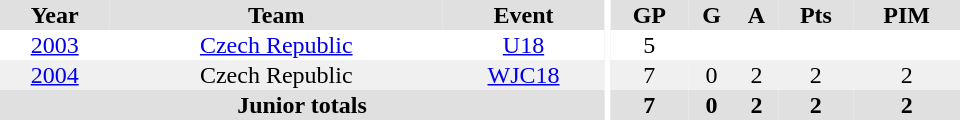<table border="0" cellpadding="1" cellspacing="0" ID="Table3" style="text-align:center; width:40em">
<tr ALIGN="center" bgcolor="#e0e0e0">
<th>Year</th>
<th>Team</th>
<th>Event</th>
<th rowspan="99" bgcolor="#ffffff"></th>
<th>GP</th>
<th>G</th>
<th>A</th>
<th>Pts</th>
<th>PIM</th>
</tr>
<tr>
<td><a href='#'>2003</a></td>
<td><a href='#'>Czech Republic</a></td>
<td><a href='#'>U18</a></td>
<td>5</td>
<td></td>
<td></td>
<td></td>
<td></td>
</tr>
<tr bgcolor="#f0f0f0">
<td><a href='#'>2004</a></td>
<td>Czech Republic</td>
<td><a href='#'>WJC18</a></td>
<td>7</td>
<td>0</td>
<td>2</td>
<td>2</td>
<td>2</td>
</tr>
<tr bgcolor="#e0e0e0">
<th colspan="3">Junior totals</th>
<th>7</th>
<th>0</th>
<th>2</th>
<th>2</th>
<th>2</th>
</tr>
</table>
